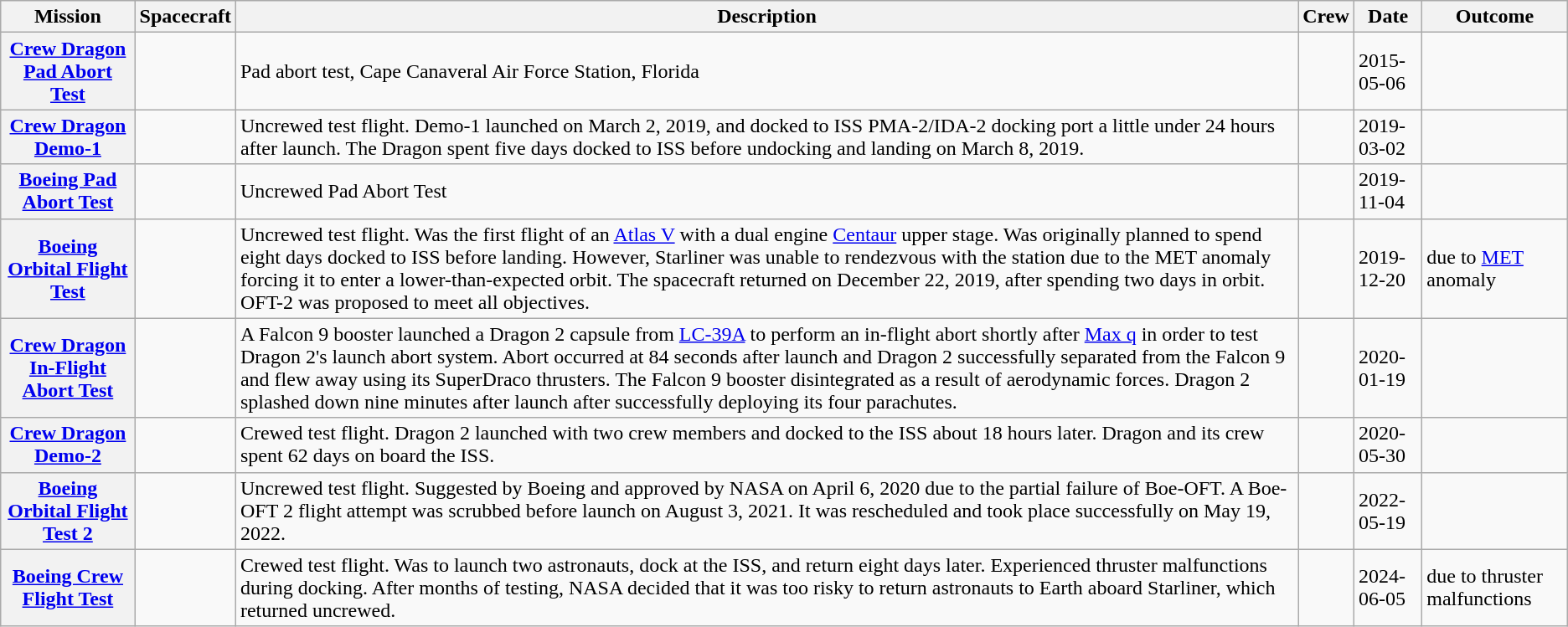<table class="wikitable sticky-header">
<tr>
<th>Mission</th>
<th>Spacecraft</th>
<th>Description</th>
<th>Crew</th>
<th>Date</th>
<th>Outcome</th>
</tr>
<tr>
<th><a href='#'>Crew Dragon Pad Abort Test</a></th>
<td></td>
<td>Pad abort test, Cape Canaveral Air Force Station, Florida</td>
<td></td>
<td>2015-05-06</td>
<td></td>
</tr>
<tr>
<th><a href='#'>Crew Dragon Demo-1</a></th>
<td></td>
<td>Uncrewed test flight. Demo-1 launched on March 2, 2019, and docked to ISS PMA-2/IDA-2 docking port a little under 24 hours after launch. The Dragon spent five days docked to ISS before undocking and landing on March 8, 2019.</td>
<td></td>
<td>2019-03-02</td>
<td></td>
</tr>
<tr>
<th><a href='#'>Boeing Pad Abort Test</a></th>
<td></td>
<td>Uncrewed Pad Abort Test</td>
<td></td>
<td>2019-11-04</td>
<td></td>
</tr>
<tr>
<th><a href='#'>Boeing Orbital Flight Test</a></th>
<td></td>
<td>Uncrewed test flight. Was the first flight of an <a href='#'>Atlas V</a> with a dual engine <a href='#'>Centaur</a> upper stage. Was originally planned to spend eight days docked to ISS before landing. However, Starliner was unable to rendezvous with the station due to the MET anomaly forcing it to enter a lower-than-expected orbit. The spacecraft returned on December 22, 2019, after spending two days in orbit. OFT-2 was proposed to meet all objectives.</td>
<td></td>
<td>2019-12-20</td>
<td> due to <a href='#'>MET</a> anomaly</td>
</tr>
<tr>
<th><a href='#'>Crew Dragon In-Flight Abort Test</a></th>
<td></td>
<td>A Falcon 9 booster launched a Dragon 2 capsule from <a href='#'>LC-39A</a> to perform an in-flight abort shortly after <a href='#'>Max q</a> in order to test Dragon 2's launch abort system. Abort occurred at 84 seconds after launch and Dragon 2 successfully separated from the Falcon 9 and flew away using its SuperDraco thrusters. The Falcon 9 booster disintegrated as a result of aerodynamic forces. Dragon 2 splashed down nine minutes after launch after successfully deploying its four parachutes.</td>
<td></td>
<td>2020-01-19</td>
<td></td>
</tr>
<tr>
<th><a href='#'>Crew Dragon Demo-2</a></th>
<td></td>
<td>Crewed test flight. Dragon 2 launched with two crew members and docked to the ISS about 18 hours later. Dragon and its crew spent 62 days on board the ISS.</td>
<td></td>
<td>2020-05-30</td>
<td></td>
</tr>
<tr>
<th><a href='#'>Boeing Orbital Flight Test 2</a></th>
<td></td>
<td>Uncrewed test flight. Suggested by Boeing and approved by NASA on April 6, 2020 due to the partial failure of Boe-OFT. A Boe-OFT 2 flight attempt was scrubbed before launch on August 3, 2021. It was rescheduled and took place successfully on May 19, 2022.</td>
<td></td>
<td>2022-05-19</td>
<td></td>
</tr>
<tr>
<th><a href='#'>Boeing Crew Flight Test</a></th>
<td></td>
<td>Crewed test flight. Was to launch two astronauts, dock at the ISS, and return eight days later. Experienced thruster malfunctions during docking. After months of testing, NASA decided that it was too risky to return astronauts to Earth aboard Starliner, which returned uncrewed.</td>
<td></td>
<td>2024-06-05</td>
<td> due to thruster malfunctions</td>
</tr>
</table>
